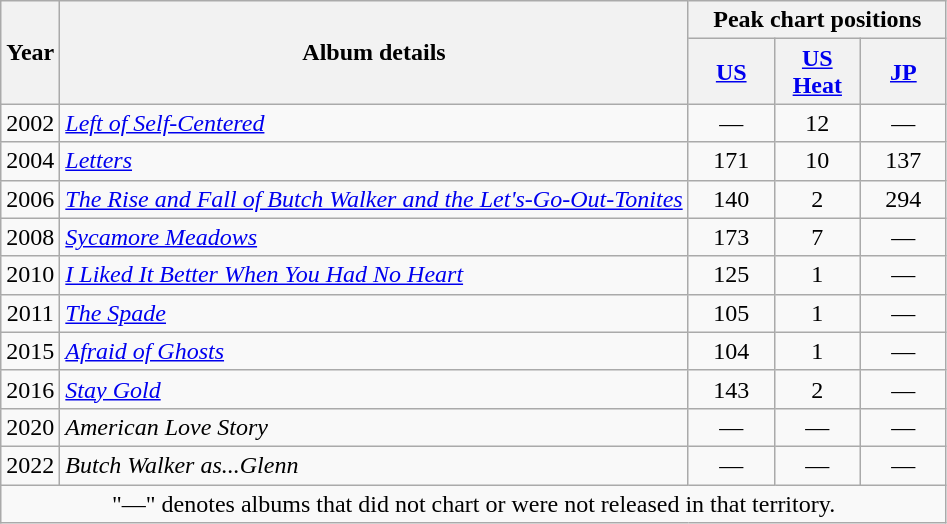<table class="wikitable" style="text-align:center;">
<tr>
<th rowspan="2">Year</th>
<th rowspan="2">Album details</th>
<th colspan="3">Peak chart positions</th>
</tr>
<tr>
<th style="width:50px;"><a href='#'>US</a><br></th>
<th style="width:50px;"><a href='#'>US<br>Heat</a><br></th>
<th style="width:50px;"><a href='#'>JP</a><br></th>
</tr>
<tr>
<td>2002</td>
<td style="text-align:left;"><em><a href='#'>Left of Self-Centered</a></em></td>
<td>—</td>
<td>12</td>
<td>—</td>
</tr>
<tr>
<td>2004</td>
<td style="text-align:left;"><em><a href='#'>Letters</a></em></td>
<td>171</td>
<td>10</td>
<td>137</td>
</tr>
<tr>
<td>2006</td>
<td style="text-align:left;"><em><a href='#'>The Rise and Fall of Butch Walker and the Let's-Go-Out-Tonites</a></em></td>
<td>140</td>
<td>2</td>
<td>294</td>
</tr>
<tr>
<td>2008</td>
<td style="text-align:left;"><em><a href='#'>Sycamore Meadows</a></em></td>
<td>173</td>
<td>7</td>
<td>—</td>
</tr>
<tr>
<td>2010</td>
<td style="text-align:left;"><em><a href='#'>I Liked It Better When You Had No Heart</a></em></td>
<td>125</td>
<td>1</td>
<td>—</td>
</tr>
<tr>
<td>2011</td>
<td style="text-align:left;"><em><a href='#'>The Spade</a></em></td>
<td>105</td>
<td>1</td>
<td>—</td>
</tr>
<tr>
<td>2015</td>
<td style="text-align:left;"><em><a href='#'>Afraid of Ghosts</a></em></td>
<td>104</td>
<td>1</td>
<td>—</td>
</tr>
<tr>
<td>2016</td>
<td style="text-align:left;"><em><a href='#'>Stay Gold</a></em></td>
<td>143</td>
<td>2</td>
<td>—</td>
</tr>
<tr>
<td>2020</td>
<td style="text-align:left;"><em>American Love Story</em></td>
<td>—</td>
<td>—</td>
<td>—</td>
</tr>
<tr>
<td>2022</td>
<td style="text-align:left;"><em>Butch Walker as...Glenn</em></td>
<td>—</td>
<td>—</td>
<td>—</td>
</tr>
<tr>
<td colspan="13" style="text-align:center;">"—" denotes albums that did not chart or were not released in that territory.</td>
</tr>
</table>
